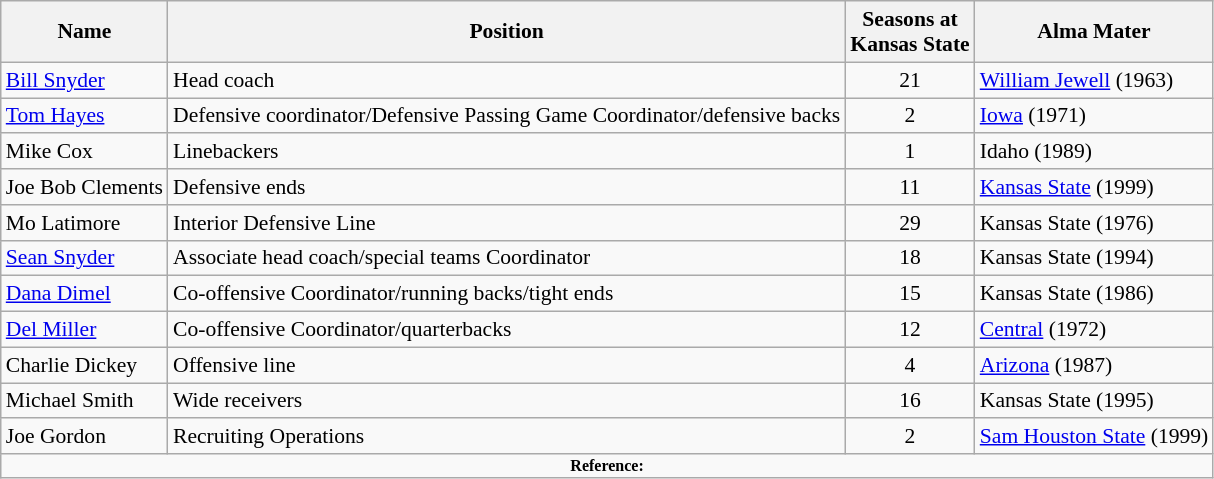<table class="wikitable" border="1" style="font-size:90%;">
<tr>
<th>Name</th>
<th>Position</th>
<th>Seasons at<br>Kansas State</th>
<th>Alma Mater</th>
</tr>
<tr>
<td><a href='#'>Bill Snyder</a></td>
<td>Head coach</td>
<td align=center>21</td>
<td><a href='#'>William Jewell</a> (1963)</td>
</tr>
<tr>
<td><a href='#'>Tom Hayes</a></td>
<td>Defensive coordinator/Defensive Passing Game Coordinator/defensive backs</td>
<td align=center>2</td>
<td><a href='#'>Iowa</a> (1971)</td>
</tr>
<tr>
<td>Mike Cox</td>
<td>Linebackers</td>
<td align=center>1</td>
<td>Idaho (1989)</td>
</tr>
<tr>
<td>Joe Bob Clements</td>
<td>Defensive ends</td>
<td align=center>11</td>
<td><a href='#'>Kansas State</a> (1999)</td>
</tr>
<tr>
<td>Mo Latimore</td>
<td>Interior Defensive Line</td>
<td align=center>29</td>
<td>Kansas State (1976)</td>
</tr>
<tr>
<td><a href='#'>Sean Snyder</a></td>
<td>Associate head coach/special teams Coordinator</td>
<td align=center>18</td>
<td>Kansas State (1994)</td>
</tr>
<tr>
<td><a href='#'>Dana Dimel</a></td>
<td>Co-offensive Coordinator/running backs/tight ends</td>
<td align=center>15</td>
<td>Kansas State (1986)</td>
</tr>
<tr>
<td><a href='#'>Del Miller</a></td>
<td>Co-offensive Coordinator/quarterbacks</td>
<td align=center>12</td>
<td><a href='#'>Central</a> (1972)</td>
</tr>
<tr>
<td>Charlie Dickey</td>
<td>Offensive line</td>
<td align=center>4</td>
<td><a href='#'>Arizona</a> (1987)</td>
</tr>
<tr>
<td>Michael Smith</td>
<td>Wide receivers</td>
<td align=center>16</td>
<td>Kansas State (1995)</td>
</tr>
<tr>
<td>Joe Gordon</td>
<td>Recruiting Operations</td>
<td align=center>2</td>
<td><a href='#'>Sam Houston State</a> (1999)</td>
</tr>
<tr>
<td colspan="4" style="font-size: 8pt" align="center"><strong>Reference:</strong></td>
</tr>
</table>
